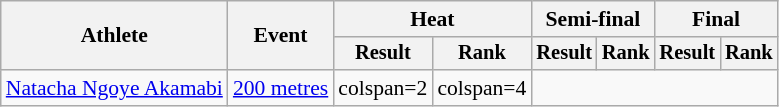<table class="wikitable" style="font-size:90%">
<tr>
<th rowspan="2">Athlete</th>
<th rowspan="2">Event</th>
<th colspan="2">Heat</th>
<th colspan="2">Semi-final</th>
<th colspan="2">Final</th>
</tr>
<tr style="font-size:95%">
<th>Result</th>
<th>Rank</th>
<th>Result</th>
<th>Rank</th>
<th>Result</th>
<th>Rank</th>
</tr>
<tr style=text-align:center>
<td style=text-align:left><a href='#'>Natacha Ngoye Akamabi</a></td>
<td style=text-align:left><a href='#'>200 metres</a></td>
<td>colspan=2 </td>
<td>colspan=4 </td>
</tr>
</table>
